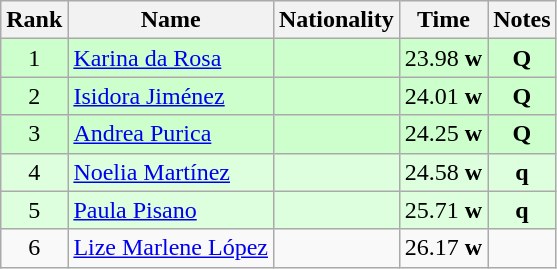<table class="wikitable sortable" style="text-align:center">
<tr>
<th>Rank</th>
<th>Name</th>
<th>Nationality</th>
<th>Time</th>
<th>Notes</th>
</tr>
<tr bgcolor=ccffcc>
<td align=center>1</td>
<td align=left><a href='#'>Karina da Rosa</a></td>
<td align=left></td>
<td>23.98 <strong>w</strong></td>
<td><strong>Q</strong></td>
</tr>
<tr bgcolor=ccffcc>
<td align=center>2</td>
<td align=left><a href='#'>Isidora Jiménez</a></td>
<td align=left></td>
<td>24.01 <strong>w</strong></td>
<td><strong>Q</strong></td>
</tr>
<tr bgcolor=ccffcc>
<td align=center>3</td>
<td align=left><a href='#'>Andrea Purica</a></td>
<td align=left></td>
<td>24.25 <strong>w</strong></td>
<td><strong>Q</strong></td>
</tr>
<tr bgcolor=ddffdd>
<td align=center>4</td>
<td align=left><a href='#'>Noelia Martínez</a></td>
<td align=left></td>
<td>24.58 <strong>w</strong></td>
<td><strong>q</strong></td>
</tr>
<tr bgcolor=ddffdd>
<td align=center>5</td>
<td align=left><a href='#'>Paula Pisano</a></td>
<td align=left></td>
<td>25.71 <strong>w</strong></td>
<td><strong>q</strong></td>
</tr>
<tr>
<td align=center>6</td>
<td align=left><a href='#'>Lize Marlene López</a></td>
<td align=left></td>
<td>26.17 <strong>w</strong></td>
<td></td>
</tr>
</table>
